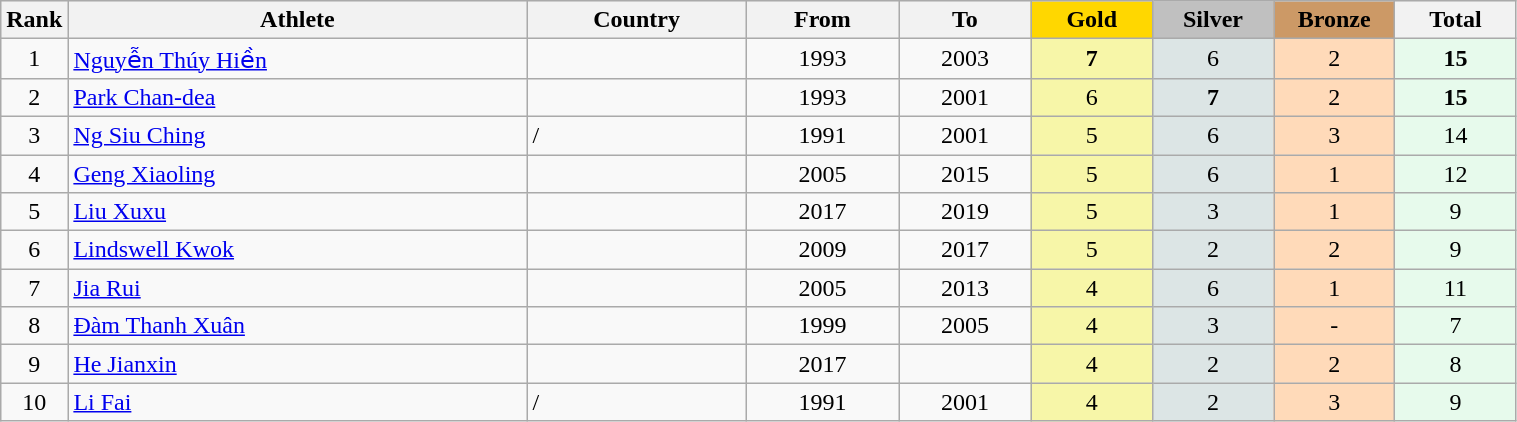<table class="wikitable plainrowheaders" width=80% style="text-align:center;">
<tr style="background-color:#EDEDED;">
<th class="hintergrundfarbe5" style="width:1em">Rank</th>
<th class="hintergrundfarbe5">Athlete</th>
<th class="hintergrundfarbe5">Country</th>
<th class="hintergrundfarbe5">From</th>
<th class="hintergrundfarbe5">To</th>
<th style="background:    gold; width:8%">Gold</th>
<th style="background:  silver; width:8%">Silver</th>
<th style="background: #CC9966; width:8%">Bronze</th>
<th class="hintergrundfarbe5" style="width:8%">Total</th>
</tr>
<tr>
<td>1</td>
<td style="text-align: left;"><a href='#'>Nguyễn Thúy Hiền</a></td>
<td style="text-align: left;"></td>
<td>1993</td>
<td>2003</td>
<td bgcolor="#F7F6A8"><strong>7</strong></td>
<td bgcolor="#DCE5E5">6</td>
<td bgcolor="#FFDAB9">2</td>
<td bgcolor="#E7FAEC"><strong>15</strong></td>
</tr>
<tr style="text-align: center;">
<td>2</td>
<td style="text-align: left;"><a href='#'>Park Chan-dea</a></td>
<td style="text-align: left;"></td>
<td>1993</td>
<td>2001</td>
<td bgcolor="#F7F6A8">6</td>
<td bgcolor="#DCE5E5"><strong>7</strong></td>
<td bgcolor="#FFDAB9">2</td>
<td bgcolor="#E7FAEC"><strong>15</strong></td>
</tr>
<tr style="text-align: center;">
<td>3</td>
<td style="text-align: left;"><a href='#'>Ng Siu Ching</a></td>
<td style="text-align: left;"> / </td>
<td>1991</td>
<td>2001</td>
<td bgcolor="#F7F6A8">5</td>
<td bgcolor="#DCE5E5">6</td>
<td bgcolor="#FFDAB9">3</td>
<td bgcolor="#E7FAEC">14</td>
</tr>
<tr style="text-align: center;">
<td>4</td>
<td style="text-align: left;"><a href='#'>Geng Xiaoling</a></td>
<td style="text-align: left;"></td>
<td>2005</td>
<td>2015</td>
<td bgcolor="#F7F6A8">5</td>
<td bgcolor="#DCE5E5">6</td>
<td bgcolor="#FFDAB9">1</td>
<td bgcolor="#E7FAEC">12</td>
</tr>
<tr style="text-align: center;">
<td>5</td>
<td style="text-align: left;"><a href='#'>Liu Xuxu</a></td>
<td style="text-align: left;"></td>
<td>2017</td>
<td>2019</td>
<td bgcolor="#F7F6A8">5</td>
<td bgcolor="#DCE5E5">3</td>
<td bgcolor="#FFDAB9">1</td>
<td bgcolor="#E7FAEC">9</td>
</tr>
<tr style="text-align: center;">
<td>6</td>
<td style="text-align: left;"><a href='#'>Lindswell Kwok</a></td>
<td style="text-align: left;"></td>
<td>2009</td>
<td>2017</td>
<td bgcolor="#F7F6A8">5</td>
<td bgcolor="#DCE5E5">2</td>
<td bgcolor="#FFDAB9">2</td>
<td bgcolor="#E7FAEC">9</td>
</tr>
<tr style="text-align: center;">
<td>7</td>
<td style="text-align: left;"><a href='#'>Jia Rui</a></td>
<td style="text-align: left;"></td>
<td>2005</td>
<td>2013</td>
<td bgcolor="#F7F6A8">4</td>
<td bgcolor="#DCE5E5">6</td>
<td bgcolor="#FFDAB9">1</td>
<td bgcolor="#E7FAEC">11</td>
</tr>
<tr style="text-align: center;">
<td>8</td>
<td style="text-align: left;"><a href='#'>Đàm Thanh Xuân</a></td>
<td style="text-align: left;"></td>
<td>1999</td>
<td>2005</td>
<td bgcolor="#F7F6A8">4</td>
<td bgcolor="#DCE5E5">3</td>
<td bgcolor="#FFDAB9">-</td>
<td bgcolor="#E7FAEC">7</td>
</tr>
<tr style="text-align: center;">
<td>9</td>
<td style="text-align: left;"><a href='#'>He Jianxin</a></td>
<td style="text-align: left;"></td>
<td>2017</td>
<td></td>
<td bgcolor="#F7F6A8">4</td>
<td bgcolor="#DCE5E5">2</td>
<td bgcolor="#FFDAB9">2</td>
<td bgcolor="#E7FAEC">8</td>
</tr>
<tr style="text-align: center;">
<td>10</td>
<td style="text-align: left;"><a href='#'>Li Fai</a></td>
<td style="text-align: left;"> / </td>
<td>1991</td>
<td>2001</td>
<td bgcolor="#F7F6A8">4</td>
<td bgcolor="#DCE5E5">2</td>
<td bgcolor="#FFDAB9">3</td>
<td bgcolor="#E7FAEC">9</td>
</tr>
</table>
